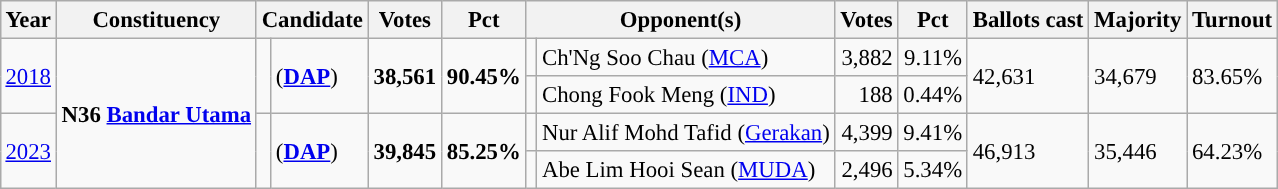<table class="wikitable" style="margin:0.5em ; font-size:95%">
<tr>
<th>Year</th>
<th>Constituency</th>
<th colspan=2>Candidate</th>
<th>Votes</th>
<th>Pct</th>
<th colspan=2>Opponent(s)</th>
<th>Votes</th>
<th>Pct</th>
<th>Ballots cast</th>
<th>Majority</th>
<th>Turnout</th>
</tr>
<tr>
<td rowspan=2><a href='#'>2018</a></td>
<td rowspan=4><strong>N36 <a href='#'>Bandar Utama</a></strong></td>
<td rowspan="2" ></td>
<td rowspan="2"> (<a href='#'><strong>DAP</strong></a>)</td>
<td rowspan="2" style="text-align:right;"><strong>38,561</strong></td>
<td rowspan="2"><strong>90.45%</strong></td>
<td></td>
<td>Ch'Ng Soo Chau (<a href='#'>MCA</a>)</td>
<td style="text-align:right;">3,882</td>
<td style="text-align:right;">9.11%</td>
<td rowspan="2">42,631</td>
<td rowspan="2">34,679</td>
<td rowspan="2">83.65%</td>
</tr>
<tr>
<td></td>
<td>Chong Fook Meng (<a href='#'>IND</a>)</td>
<td style="text-align:right;">188</td>
<td style="text-align:right;">0.44%</td>
</tr>
<tr>
<td rowspan="2"><a href='#'>2023</a></td>
<td rowspan="2" ></td>
<td rowspan="2"> (<a href='#'><strong>DAP</strong></a>)</td>
<td rowspan="2" style="text-align:right;"><strong>39,845</strong></td>
<td rowspan="2"><strong>85.25%</strong></td>
<td></td>
<td>Nur Alif Mohd Tafid (<a href='#'>Gerakan</a>)</td>
<td style="text-align:right;">4,399</td>
<td style="text-align:right;">9.41%</td>
<td rowspan="2">46,913</td>
<td rowspan="2">35,446</td>
<td rowspan="2">64.23%</td>
</tr>
<tr>
<td bgcolor=></td>
<td>Abe Lim Hooi Sean (<a href='#'>MUDA</a>)</td>
<td style="text-align:right;">2,496</td>
<td style="text-align:right;">5.34%</td>
</tr>
</table>
